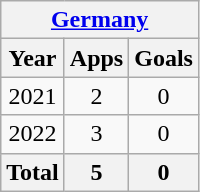<table class="wikitable" style="text-align:center">
<tr>
<th colspan=3><a href='#'>Germany</a></th>
</tr>
<tr>
<th>Year</th>
<th>Apps</th>
<th>Goals</th>
</tr>
<tr>
<td>2021</td>
<td>2</td>
<td>0</td>
</tr>
<tr>
<td>2022</td>
<td>3</td>
<td>0</td>
</tr>
<tr>
<th>Total</th>
<th>5</th>
<th>0</th>
</tr>
</table>
